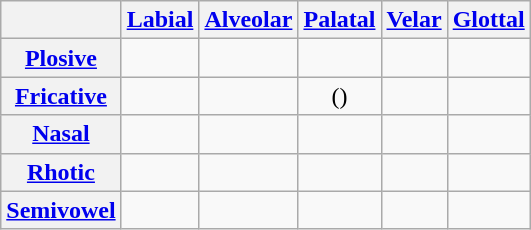<table class="wikitable">
<tr>
<th></th>
<th align="center"><a href='#'>Labial</a></th>
<th align="center"><a href='#'>Alveolar</a></th>
<th align="center"><a href='#'>Palatal</a></th>
<th align="center"><a href='#'>Velar</a></th>
<th align="center"><a href='#'>Glottal</a></th>
</tr>
<tr>
<th><a href='#'>Plosive</a></th>
<td align="center"></td>
<td align="center"></td>
<td align="center"></td>
<td align="center"></td>
<td></td>
</tr>
<tr>
<th><a href='#'>Fricative</a></th>
<td></td>
<td align="center"></td>
<td align="center">()</td>
<td></td>
<td align="center"></td>
</tr>
<tr>
<th><a href='#'>Nasal</a></th>
<td align="center"></td>
<td align="center"></td>
<td></td>
<td></td>
<td></td>
</tr>
<tr>
<th><a href='#'>Rhotic</a></th>
<td></td>
<td align="center"></td>
<td></td>
<td></td>
<td></td>
</tr>
<tr>
<th><a href='#'>Semivowel</a></th>
<td align="center"></td>
<td></td>
<td align="center"></td>
<td></td>
<td></td>
</tr>
</table>
